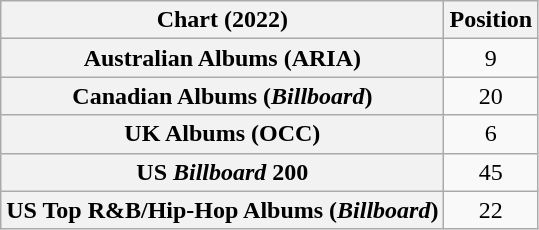<table class="wikitable sortable plainrowheaders" style="text-align:center">
<tr>
<th scope="col">Chart (2022)</th>
<th scope="col">Position</th>
</tr>
<tr>
<th scope="row">Australian Albums (ARIA)</th>
<td>9</td>
</tr>
<tr>
<th scope="row">Canadian Albums (<em>Billboard</em>)</th>
<td>20</td>
</tr>
<tr>
<th scope="row">UK Albums (OCC)</th>
<td>6</td>
</tr>
<tr>
<th scope="row">US <em>Billboard</em> 200</th>
<td>45</td>
</tr>
<tr>
<th scope="row">US Top R&B/Hip-Hop Albums (<em>Billboard</em>)</th>
<td>22</td>
</tr>
</table>
